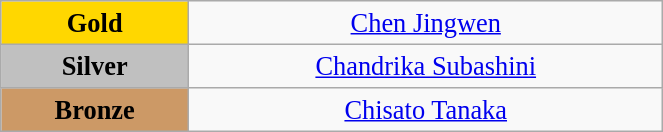<table class="wikitable" style=" text-align:center; font-size:110%;" width="35%">
<tr>
<td bgcolor="gold"><strong>Gold</strong></td>
<td><a href='#'>Chen Jingwen</a><br></td>
</tr>
<tr>
<td bgcolor="silver"><strong>Silver</strong></td>
<td><a href='#'>Chandrika Subashini</a><br></td>
</tr>
<tr>
<td bgcolor="CC9966"><strong>Bronze</strong></td>
<td><a href='#'>Chisato Tanaka</a><br></td>
</tr>
</table>
